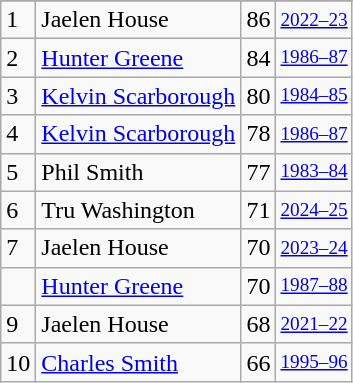<table class="wikitable">
<tr>
</tr>
<tr>
<td>1</td>
<td>Jaelen House</td>
<td>86</td>
<td style="font-size:80%;"><a href='#'>2022–23</a></td>
</tr>
<tr>
<td>2</td>
<td><a href='#'>Hunter Greene</a></td>
<td>84</td>
<td style="font-size:80%;"><a href='#'>1986–87</a></td>
</tr>
<tr>
<td>3</td>
<td><a href='#'>Kelvin Scarborough</a></td>
<td>80</td>
<td style="font-size:80%;"><a href='#'>1984–85</a></td>
</tr>
<tr>
<td>4</td>
<td><a href='#'>Kelvin Scarborough</a></td>
<td>78</td>
<td style="font-size:80%;"><a href='#'>1986–87</a></td>
</tr>
<tr>
<td>5</td>
<td>Phil Smith</td>
<td>77</td>
<td style="font-size:80%;"><a href='#'>1983–84</a></td>
</tr>
<tr>
<td>6</td>
<td>Tru Washington</td>
<td>71</td>
<td style="font-size:80%;"><a href='#'>2024–25</a></td>
</tr>
<tr>
<td>7</td>
<td>Jaelen House</td>
<td>70</td>
<td style="font-size:80%;"><a href='#'>2023–24</a></td>
</tr>
<tr>
<td></td>
<td><a href='#'>Hunter Greene</a></td>
<td>70</td>
<td style="font-size:80%;"><a href='#'>1987–88</a></td>
</tr>
<tr>
<td>9</td>
<td>Jaelen House</td>
<td>68</td>
<td style="font-size:80%;"><a href='#'>2021–22</a></td>
</tr>
<tr>
<td>10</td>
<td><a href='#'>Charles Smith</a></td>
<td>66</td>
<td style="font-size:80%;"><a href='#'>1995–96</a></td>
</tr>
</table>
